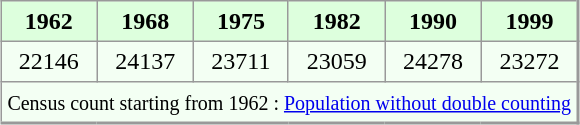<table align="center" rules="all" cellspacing="0" cellpadding="4" style="border: 1px solid #999; border-right: 2px solid #999; border-bottom:2px solid #999; background: #f3fff3">
<tr style="background: #ddffdd">
<th>1962</th>
<th>1968</th>
<th>1975</th>
<th>1982</th>
<th>1990</th>
<th>1999</th>
</tr>
<tr>
<td align=center>22146</td>
<td align=center>24137</td>
<td align=center>23711</td>
<td align=center>23059</td>
<td align=center>24278</td>
<td align=center>23272</td>
</tr>
<tr>
<td colspan=6 align=center><small>Census count starting from 1962 : <a href='#'>Population without double counting</a></small></td>
</tr>
</table>
